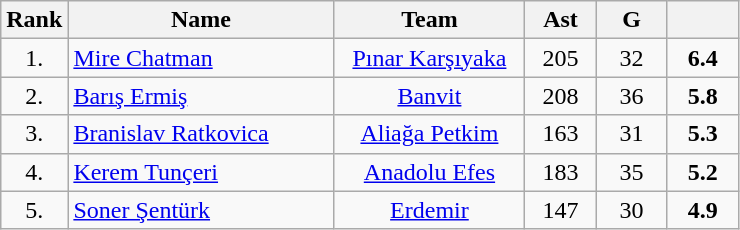<table class="wikitable" style="text-align: center;">
<tr>
<th>Rank</th>
<th width=170>Name</th>
<th width=120>Team</th>
<th width=40>Ast</th>
<th width=40>G</th>
<th width=40></th>
</tr>
<tr>
<td>1.</td>
<td align="left"> <a href='#'>Mire Chatman</a></td>
<td><a href='#'>Pınar Karşıyaka</a></td>
<td>205</td>
<td>32</td>
<td><strong>6.4</strong></td>
</tr>
<tr>
<td>2.</td>
<td align="left"> <a href='#'>Barış Ermiş</a></td>
<td><a href='#'>Banvit</a></td>
<td>208</td>
<td>36</td>
<td><strong>5.8</strong></td>
</tr>
<tr>
<td>3.</td>
<td align="left"> <a href='#'>Branislav Ratkovica</a></td>
<td><a href='#'>Aliağa Petkim</a></td>
<td>163</td>
<td>31</td>
<td><strong>5.3</strong></td>
</tr>
<tr>
<td>4.</td>
<td align="left"> <a href='#'>Kerem Tunçeri</a></td>
<td><a href='#'>Anadolu Efes</a></td>
<td>183</td>
<td>35</td>
<td><strong>5.2</strong></td>
</tr>
<tr>
<td>5.</td>
<td align="left"> <a href='#'>Soner Şentürk</a></td>
<td><a href='#'>Erdemir</a></td>
<td>147</td>
<td>30</td>
<td><strong>4.9</strong></td>
</tr>
</table>
